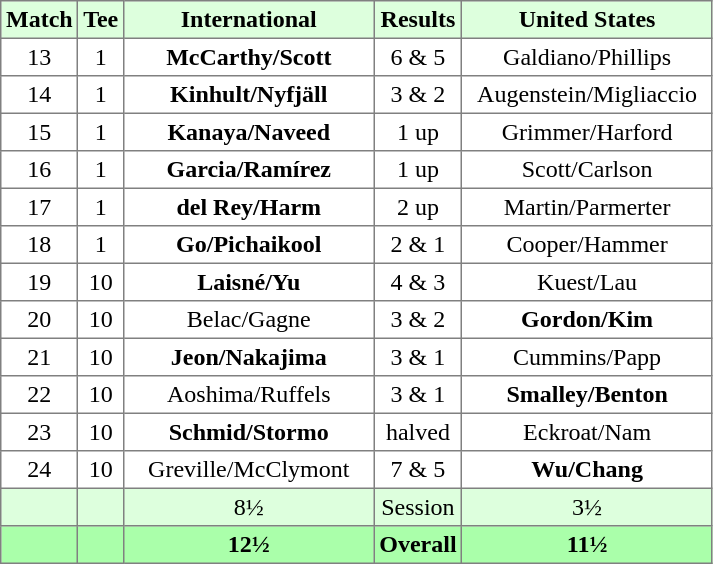<table border="1" cellpadding="3" style="border-collapse:collapse; text-align:center;">
<tr style="background:#ddffdd;">
<th>Match</th>
<th>Tee</th>
<th width="160">International</th>
<th>Results</th>
<th width="160">United States</th>
</tr>
<tr>
<td>13</td>
<td>1</td>
<td><strong>McCarthy/Scott</strong></td>
<td>6 & 5</td>
<td>Galdiano/Phillips</td>
</tr>
<tr>
<td>14</td>
<td>1</td>
<td><strong>Kinhult/Nyfjäll</strong></td>
<td>3 & 2</td>
<td>Augenstein/Migliaccio</td>
</tr>
<tr>
<td>15</td>
<td>1</td>
<td><strong>Kanaya/Naveed</strong></td>
<td>1 up</td>
<td>Grimmer/Harford</td>
</tr>
<tr>
<td>16</td>
<td>1</td>
<td><strong>Garcia/Ramírez</strong></td>
<td>1 up</td>
<td>Scott/Carlson</td>
</tr>
<tr>
<td>17</td>
<td>1</td>
<td><strong>del Rey/Harm</strong></td>
<td>2 up</td>
<td>Martin/Parmerter</td>
</tr>
<tr>
<td>18</td>
<td>1</td>
<td><strong>Go/Pichaikool</strong></td>
<td>2 & 1</td>
<td>Cooper/Hammer</td>
</tr>
<tr>
<td>19</td>
<td>10</td>
<td><strong>Laisné/Yu</strong></td>
<td>4 & 3</td>
<td>Kuest/Lau</td>
</tr>
<tr>
<td>20</td>
<td>10</td>
<td>Belac/Gagne</td>
<td>3 & 2</td>
<td><strong>Gordon/Kim</strong></td>
</tr>
<tr>
<td>21</td>
<td>10</td>
<td><strong>Jeon/Nakajima</strong></td>
<td>3 & 1</td>
<td>Cummins/Papp</td>
</tr>
<tr>
<td>22</td>
<td>10</td>
<td>Aoshima/Ruffels</td>
<td>3 & 1</td>
<td><strong>Smalley/Benton</strong></td>
</tr>
<tr>
<td>23</td>
<td>10</td>
<td><strong>Schmid/Stormo</strong></td>
<td>halved</td>
<td>Eckroat/Nam</td>
</tr>
<tr>
<td>24</td>
<td>10</td>
<td>Greville/McClymont</td>
<td>7 & 5</td>
<td><strong>Wu/Chang</strong></td>
</tr>
<tr style="background:#ddffdd;">
<td></td>
<td></td>
<td>8½</td>
<td>Session</td>
<td>3½</td>
</tr>
<tr style="background:#aaffaa;">
<th></th>
<th></th>
<th>12½</th>
<th>Overall</th>
<th>11½</th>
</tr>
</table>
